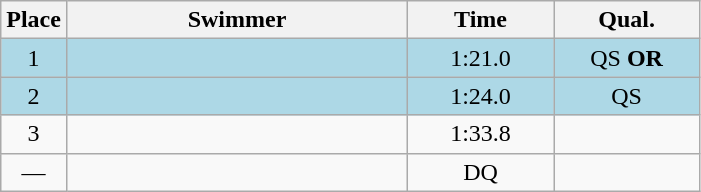<table class=wikitable style="text-align:center">
<tr>
<th>Place</th>
<th width=220>Swimmer</th>
<th width=90>Time</th>
<th width=90>Qual.</th>
</tr>
<tr bgcolor=lightblue>
<td>1</td>
<td align=left></td>
<td>1:21.0</td>
<td>QS <strong>OR</strong></td>
</tr>
<tr bgcolor=lightblue>
<td>2</td>
<td align=left></td>
<td>1:24.0</td>
<td>QS</td>
</tr>
<tr>
<td>3</td>
<td align=left></td>
<td>1:33.8</td>
<td></td>
</tr>
<tr>
<td>—</td>
<td align=left></td>
<td>DQ</td>
<td></td>
</tr>
</table>
